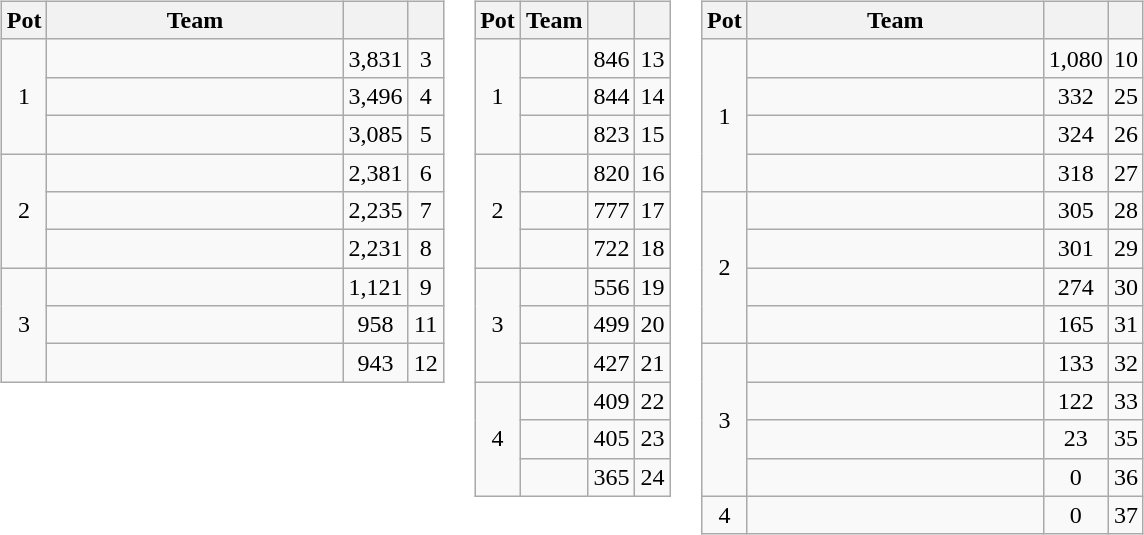<table>
<tr style="vertical-align:top">
<td><br><table class="wikitable" style="text-align:center">
<tr>
<th>Pot</th>
<th style="width:190px">Team</th>
<th></th>
<th></th>
</tr>
<tr>
<td rowspan="3">1</td>
<td style="text-align:left"></td>
<td>3,831</td>
<td>3</td>
</tr>
<tr>
<td style="text-align:left"></td>
<td>3,496</td>
<td>4</td>
</tr>
<tr>
<td style="text-align:left"></td>
<td>3,085</td>
<td>5</td>
</tr>
<tr>
<td rowspan="3">2</td>
<td style="text-align:left"></td>
<td>2,381</td>
<td>6</td>
</tr>
<tr>
<td style="text-align:left"></td>
<td>2,235</td>
<td>7</td>
</tr>
<tr>
<td style="text-align:left"></td>
<td>2,231</td>
<td>8</td>
</tr>
<tr>
<td rowspan="3">3</td>
<td style="text-align:left"></td>
<td>1,121</td>
<td>9</td>
</tr>
<tr>
<td style="text-align:left"></td>
<td>958</td>
<td>11</td>
</tr>
<tr>
<td style="text-align:left"></td>
<td>943</td>
<td>12</td>
</tr>
</table>
</td>
<td><br><table class="wikitable" style="text-align:center">
<tr>
<th>Pot</th>
<th>Team</th>
<th></th>
<th></th>
</tr>
<tr>
<td rowspan="3">1</td>
<td style="text-align:left"></td>
<td>846</td>
<td>13</td>
</tr>
<tr>
<td style="text-align:left"></td>
<td>844</td>
<td>14</td>
</tr>
<tr>
<td style="text-align:left"></td>
<td>823</td>
<td>15</td>
</tr>
<tr>
<td rowspan="3">2</td>
<td style="text-align:left"></td>
<td>820</td>
<td>16</td>
</tr>
<tr>
<td style="text-align:left"></td>
<td>777</td>
<td>17</td>
</tr>
<tr>
<td style="text-align:left"></td>
<td>722</td>
<td>18</td>
</tr>
<tr>
<td rowspan="3">3</td>
<td style="text-align:left"></td>
<td>556</td>
<td>19</td>
</tr>
<tr>
<td style="text-align:left"></td>
<td>499</td>
<td>20</td>
</tr>
<tr>
<td style="text-align:left"></td>
<td>427</td>
<td>21</td>
</tr>
<tr>
<td rowspan="3">4</td>
<td style="text-align:left"></td>
<td>409</td>
<td>22</td>
</tr>
<tr>
<td style="text-align:left"></td>
<td>405</td>
<td>23</td>
</tr>
<tr>
<td style="text-align:left"></td>
<td>365</td>
<td>24</td>
</tr>
</table>
</td>
<td><br><table class="wikitable" style="text-align:center">
<tr>
<th>Pot</th>
<th style="width:190px">Team</th>
<th></th>
<th></th>
</tr>
<tr>
<td rowspan="4">1</td>
<td style="text-align:left"></td>
<td>1,080</td>
<td>10</td>
</tr>
<tr>
<td style="text-align:left"></td>
<td>332</td>
<td>25</td>
</tr>
<tr>
<td style="text-align:left"></td>
<td>324</td>
<td>26</td>
</tr>
<tr>
<td style="text-align:left"></td>
<td>318</td>
<td>27</td>
</tr>
<tr>
<td rowspan="4">2</td>
<td style="text-align:left"></td>
<td>305</td>
<td>28</td>
</tr>
<tr>
<td style="text-align:left"></td>
<td>301</td>
<td>29</td>
</tr>
<tr>
<td style="text-align:left"></td>
<td>274</td>
<td>30</td>
</tr>
<tr>
<td style="text-align:left"></td>
<td>165</td>
<td>31</td>
</tr>
<tr>
<td rowspan="4">3</td>
<td style="text-align:left"></td>
<td>133</td>
<td>32</td>
</tr>
<tr>
<td style="text-align:left"></td>
<td>122</td>
<td>33</td>
</tr>
<tr>
<td style="text-align:left"></td>
<td>23</td>
<td>35</td>
</tr>
<tr>
<td style="text-align:left"></td>
<td>0</td>
<td>36</td>
</tr>
<tr>
<td rowspan="1">4</td>
<td style="text-align:left"></td>
<td>0</td>
<td>37</td>
</tr>
</table>
</td>
</tr>
</table>
